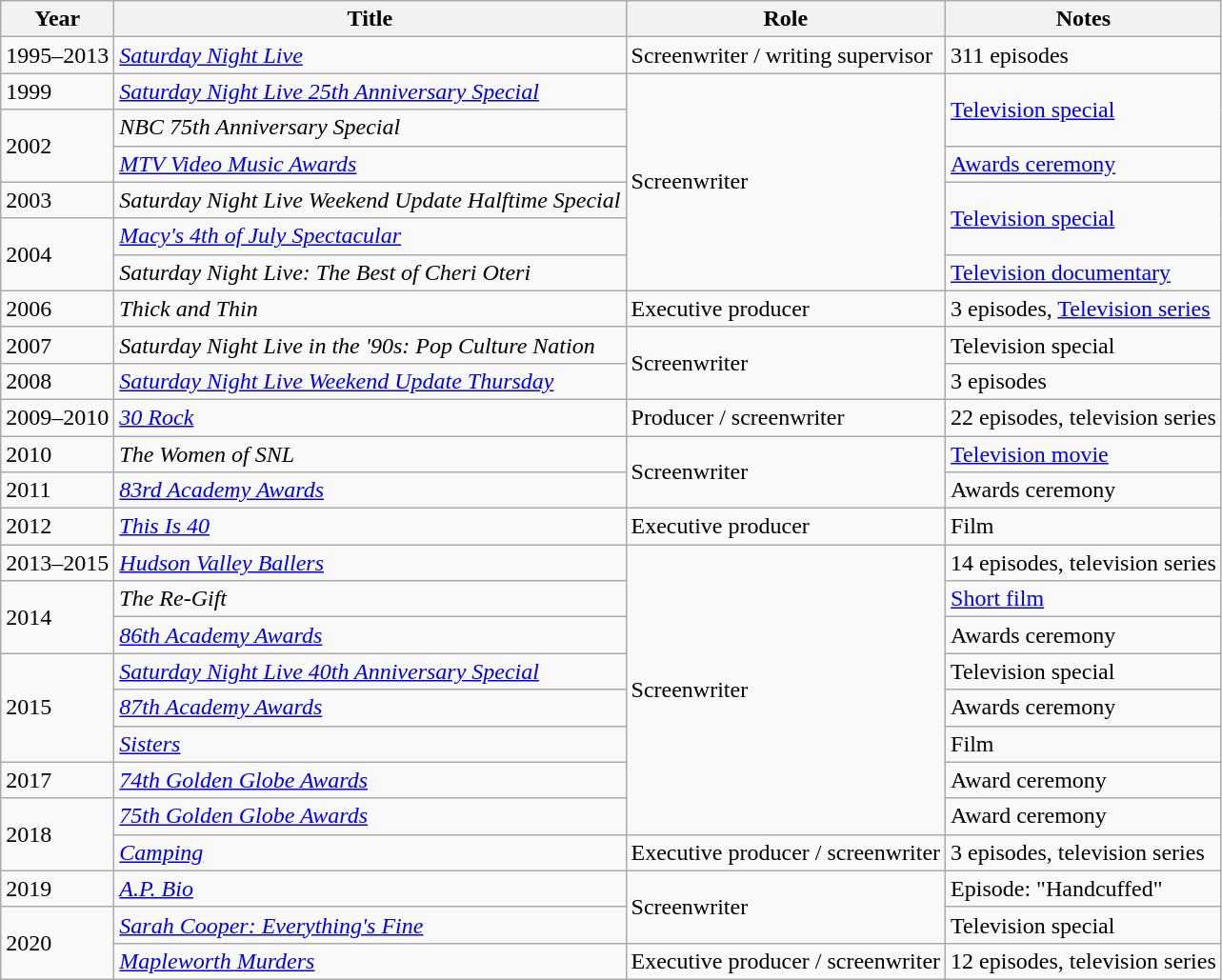<table class="wikitable sortable">
<tr>
<th scope="col">Year</th>
<th scope="col">Title</th>
<th scope="col">Role</th>
<th scope="col" class="unsortable">Notes</th>
</tr>
<tr>
<td>1995–2013</td>
<td><em><a href='#'>Saturday Night Live</a></em></td>
<td>Screenwriter / writing supervisor</td>
<td>311 episodes</td>
</tr>
<tr>
<td>1999</td>
<td><em><a href='#'>Saturday Night Live 25th Anniversary Special</a></em></td>
<td rowspan="6">Screenwriter</td>
<td rowspan="2"><a href='#'>Television special</a></td>
</tr>
<tr>
<td rowspan="2">2002</td>
<td><em>NBC 75th Anniversary Special</em></td>
</tr>
<tr>
<td><em><a href='#'>MTV Video Music Awards</a></em></td>
<td><a href='#'>Awards ceremony</a></td>
</tr>
<tr>
<td>2003</td>
<td><em>Saturday Night Live Weekend Update Halftime Special</em></td>
<td rowspan="2"><a href='#'>Television special</a></td>
</tr>
<tr>
<td rowspan="2">2004</td>
<td><em><a href='#'>Macy's 4th of July Spectacular</a></em></td>
</tr>
<tr>
<td><em>Saturday Night Live: The Best of Cheri Oteri</em></td>
<td><a href='#'>Television documentary</a></td>
</tr>
<tr>
<td>2006</td>
<td><em>Thick and Thin</em></td>
<td>Executive producer</td>
<td>3 episodes, <a href='#'>Television series</a></td>
</tr>
<tr>
<td>2007</td>
<td><em>Saturday Night Live in the '90s: Pop Culture Nation</em></td>
<td rowspan="2">Screenwriter</td>
<td>Television special</td>
</tr>
<tr>
<td>2008</td>
<td><em><a href='#'>Saturday Night Live Weekend Update Thursday</a></em></td>
<td>3 episodes</td>
</tr>
<tr>
<td>2009–2010</td>
<td><em><a href='#'>30 Rock</a></em></td>
<td>Producer / screenwriter</td>
<td>22 episodes, television series</td>
</tr>
<tr>
<td>2010</td>
<td><em>The Women of SNL</em></td>
<td rowspan="2">Screenwriter</td>
<td><a href='#'>Television movie</a></td>
</tr>
<tr>
<td>2011</td>
<td><em><a href='#'>83rd Academy Awards</a></em></td>
<td>Awards ceremony</td>
</tr>
<tr>
<td>2012</td>
<td><em><a href='#'>This Is 40</a></em></td>
<td>Executive producer</td>
<td>Film</td>
</tr>
<tr>
<td>2013–2015</td>
<td><em><a href='#'>Hudson Valley Ballers</a></em></td>
<td rowspan="8">Screenwriter</td>
<td>14 episodes, television series</td>
</tr>
<tr>
<td rowspan="2">2014</td>
<td><em>The Re-Gift</em></td>
<td><a href='#'>Short film</a></td>
</tr>
<tr>
<td><em><a href='#'>86th Academy Awards</a></em></td>
<td>Awards ceremony</td>
</tr>
<tr>
<td rowspan="3">2015</td>
<td><em><a href='#'>Saturday Night Live 40th Anniversary Special</a></em></td>
<td>Television special</td>
</tr>
<tr>
<td><em><a href='#'>87th Academy Awards</a></em></td>
<td>Awards ceremony</td>
</tr>
<tr>
<td><a href='#'><em>Sisters</em></a></td>
<td>Film</td>
</tr>
<tr>
<td>2017</td>
<td><em><a href='#'>74th Golden Globe Awards</a></em></td>
<td>Award ceremony</td>
</tr>
<tr>
<td rowspan="2">2018</td>
<td><em><a href='#'>75th Golden Globe Awards</a></em></td>
<td>Award ceremony</td>
</tr>
<tr>
<td><a href='#'><em>Camping</em></a></td>
<td>Executive producer / screenwriter</td>
<td>3 episodes, television series</td>
</tr>
<tr>
<td>2019</td>
<td><em><a href='#'>A.P. Bio</a></em></td>
<td rowspan="2">Screenwriter</td>
<td>Episode: "Handcuffed"</td>
</tr>
<tr>
<td rowspan="2">2020</td>
<td><em><a href='#'>Sarah Cooper: Everything's Fine</a></em></td>
<td>Television special</td>
</tr>
<tr>
<td><em><a href='#'>Mapleworth Murders</a></em></td>
<td>Executive producer / screenwriter</td>
<td>12 episodes, television series</td>
</tr>
</table>
